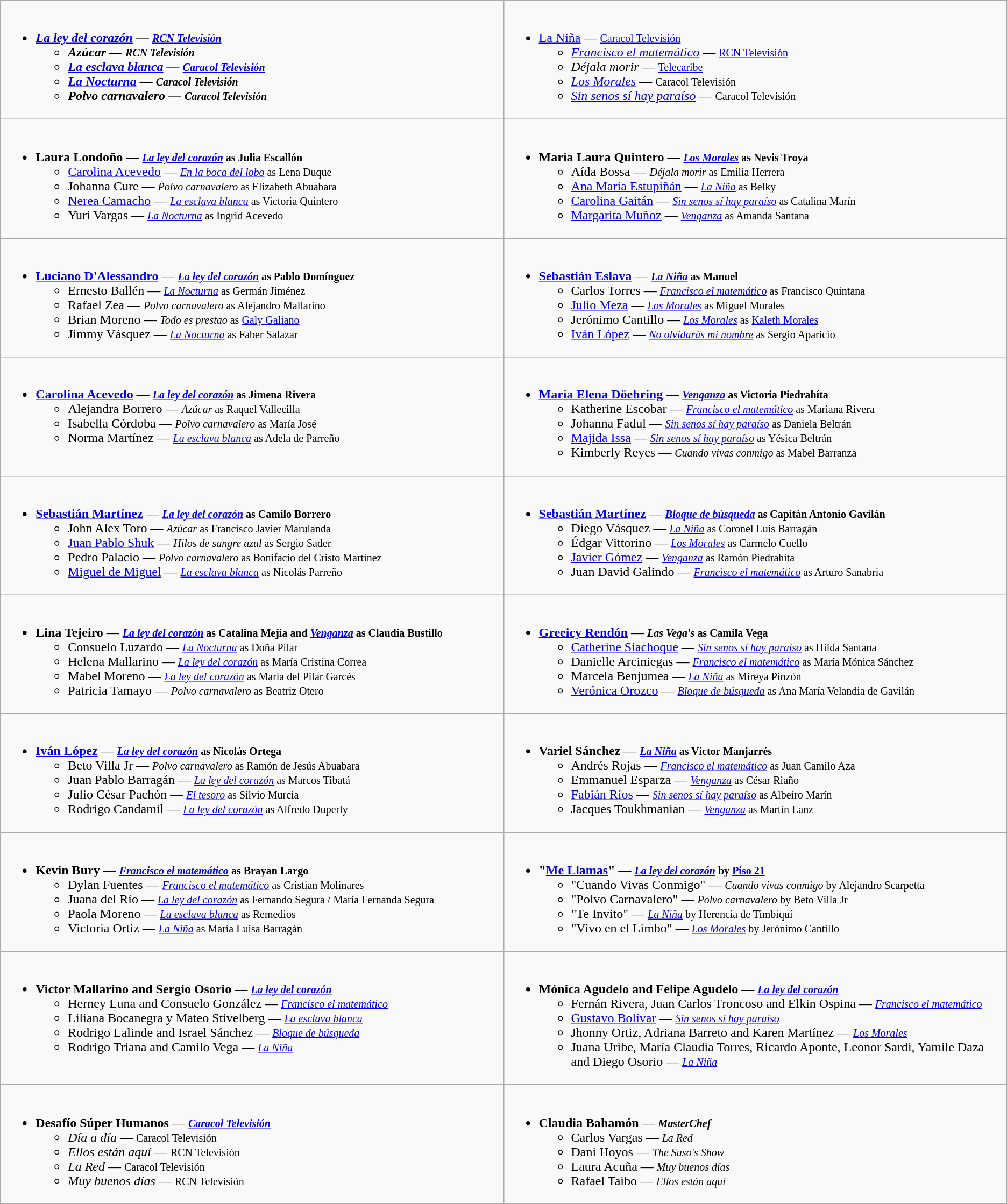<table class=wikitable>
<tr>
<td valign="top" width="50%"><br><ul><li><strong><em><a href='#'>La ley del corazón</a><em> — <small><a href='#'>RCN Televisión</a></small><strong><ul><li></em>Azúcar<em> — <small>RCN Televisión</small></li><li></em><a href='#'>La esclava blanca</a><em> — <small><a href='#'>Caracol Televisión</a></small></li><li></em><a href='#'>La Nocturna</a><em> — <small>Caracol Televisión</small></li><li></em>Polvo carnavalero<em> — <small>Caracol Televisión</small></li></ul></li></ul></td>
<td valign="top" width="50%"><br><ul><li></em></strong><a href='#'>La Niña</a></em> — <small><a href='#'>Caracol Televisión</a></small></strong><ul><li><em><a href='#'>Francisco el matemático</a></em> — <small><a href='#'>RCN Televisión</a></small></li><li><em>Déjala morir</em> — <small><a href='#'>Telecaribe</a></small></li><li><em><a href='#'>Los Morales</a></em> — <small>Caracol Televisión</small></li><li><em><a href='#'>Sin senos sí hay paraíso</a></em>  — <small>Caracol Televisión</small></li></ul></li></ul></td>
</tr>
<tr>
<td valign="top" width="50%"><br><ul><li><strong>Laura Londoño</strong> — <small><strong><em><a href='#'>La ley del corazón</a></em></strong> <strong>as Julia Escallón</strong></small><ul><li><a href='#'>Carolina Acevedo</a>  — <small><em><a href='#'>En la boca del lobo</a></em> as Lena Duque</small></li><li>Johanna Cure  — <small><em>Polvo carnavalero</em> as Elizabeth Abuabara</small></li><li><a href='#'>Nerea Camacho</a>  — <small><em><a href='#'>La esclava blanca</a></em> as Victoria Quintero</small></li><li>Yuri Vargas  — <small><em><a href='#'>La Nocturna</a></em> as Ingrid Acevedo</small></li></ul></li></ul></td>
<td valign="top" width="50%"><br><ul><li><strong>María Laura Quintero</strong> — <small><strong><em><a href='#'>Los Morales</a></em></strong> <strong>as Nevis Troya</strong></small><ul><li>Aída Bossa  — <small><em>Déjala morir</em> as Emilia Herrera</small></li><li><a href='#'>Ana María Estupiñán</a>  — <small><em><a href='#'>La Niña</a></em> as Belky</small></li><li><a href='#'>Carolina Gaitán</a>  — <small><em><a href='#'>Sin senos sí hay paraíso</a></em> as Catalina Marín</small></li><li><a href='#'>Margarita Muñoz</a>  — <small><em><a href='#'>Venganza</a></em> as Amanda Santana</small></li></ul></li></ul></td>
</tr>
<tr>
<td valign="top" width="50%"><br><ul><li><strong><a href='#'>Luciano D'Alessandro</a></strong> — <small><strong><em><a href='#'>La ley del corazón</a></em></strong> <strong>as Pablo Domínguez</strong></small><ul><li>Ernesto Ballén  — <small><em><a href='#'>La Nocturna</a></em> as Germán Jiménez</small></li><li>Rafael Zea  — <small><em>Polvo carnavalero</em> as Alejandro Mallarino</small></li><li>Brian Moreno  — <small><em>Todo es prestao</em> as <a href='#'>Galy Galiano</a></small></li><li>Jimmy Vásquez  — <small><em><a href='#'>La Nocturna</a></em> as Faber Salazar</small></li></ul></li></ul></td>
<td valign="top" width="50%"><br><ul><li><strong><a href='#'>Sebastián Eslava</a></strong> — <small><strong><em><a href='#'>La Niña</a></em></strong> <strong>as Manuel</strong></small><ul><li>Carlos Torres  — <small><em><a href='#'>Francisco el matemático</a></em> as Francisco Quintana</small></li><li><a href='#'>Julio Meza</a>  — <small><em><a href='#'>Los Morales</a></em> as Miguel Morales</small></li><li>Jerónimo Cantillo  — <small><em><a href='#'>Los Morales</a></em> as <a href='#'>Kaleth Morales</a></small></li><li><a href='#'>Iván López</a>  — <small><em><a href='#'>No olvidarás mi nombre</a></em> as Sergio Aparicio</small></li></ul></li></ul></td>
</tr>
<tr>
<td valign="top" width="50%"><br><ul><li><strong><a href='#'>Carolina Acevedo</a></strong> — <small><strong><em><a href='#'>La ley del corazón</a></em></strong> <strong>as Jimena Rivera</strong></small><ul><li>Alejandra Borrero  — <small><em>Azúcar</em> as Raquel Vallecilla</small></li><li>Isabella Córdoba  — <small><em>Polvo carnavalero</em> as María José </small></li><li>Norma Martínez  — <small><em><a href='#'>La esclava blanca</a></em> as Adela de Parreño</small></li></ul></li></ul></td>
<td valign="top" width="50%"><br><ul><li><strong><a href='#'>María Elena Döehring</a></strong> — <small><strong><em><a href='#'>Venganza</a></em></strong> <strong>as Victoria Piedrahíta</strong></small><ul><li>Katherine Escobar  — <small><em><a href='#'>Francisco el matemático</a></em> as Mariana Rivera</small></li><li>Johanna Fadul  — <small><em><a href='#'>Sin senos sí hay paraíso</a></em> as Daniela Beltrán </small></li><li><a href='#'>Majida Issa</a>  — <small><em><a href='#'>Sin senos sí hay paraíso</a></em> as Yésica Beltrán</small></li><li>Kimberly Reyes — <small><em>Cuando vivas conmigo</em> as Mabel Barranza</small></li></ul></li></ul></td>
</tr>
<tr>
<td valign="top" width="50%"><br><ul><li><strong><a href='#'>Sebastián Martínez</a></strong> — <small><strong><em><a href='#'>La ley del corazón</a></em></strong> <strong>as Camilo Borrero</strong></small><ul><li>John Alex Toro  — <small><em>Azúcar</em> as Francisco Javier Marulanda</small></li><li><a href='#'>Juan Pablo Shuk</a>  — <small><em>Hilos de sangre azul</em> as Sergio Sader </small></li><li>Pedro Palacio  — <small><em>Polvo carnavalero</em> as Bonifacio del Cristo Martínez</small></li><li><a href='#'>Miguel de Miguel</a> — <small><em><a href='#'>La esclava blanca</a></em> as Nicolás Parreño</small></li></ul></li></ul></td>
<td valign="top" width="50%"><br><ul><li><strong><a href='#'>Sebastián Martínez</a></strong> — <small><strong><em><a href='#'>Bloque de búsqueda</a></em></strong> <strong>as Capitán Antonio Gavilán</strong></small><ul><li>Diego Vásquez — <small><em><a href='#'>La Niña</a></em> as Coronel Luis Barragán</small></li><li>Édgar Vittorino — <small><em><a href='#'>Los Morales</a></em> as Carmelo Cuello</small></li><li><a href='#'>Javier Gómez</a> — <small><em><a href='#'>Venganza</a></em> as Ramón Piedrahíta</small></li><li>Juan David Galindo — <small><em><a href='#'>Francisco el matemático</a></em> as Arturo Sanabria</small></li></ul></li></ul></td>
</tr>
<tr>
<td valign="top" width="50%"><br><ul><li><strong>Lina Tejeiro</strong> — <small><strong><em><a href='#'>La ley del corazón</a></em></strong> <strong>as Catalina Mejía and</strong> <strong><em><a href='#'>Venganza</a></em></strong> <strong>as Claudia Bustillo</strong></small><ul><li>Consuelo Luzardo — <small><em><a href='#'>La Nocturna</a></em> as Doña Pilar</small></li><li>Helena Mallarino — <small><em><a href='#'>La ley del corazón</a></em> as María Cristina Correa</small></li><li>Mabel Moreno — <small><em><a href='#'>La ley del corazón</a></em> as María del Pilar Garcés</small></li><li>Patricia Tamayo — <small><em>Polvo carnavalero</em> as Beatriz Otero</small></li></ul></li></ul></td>
<td valign="top" width="50%"><br><ul><li><strong><a href='#'>Greeicy Rendón</a></strong> — <small><strong><em>Las Vega's </em></strong> <strong>as Camila Vega</strong></small><ul><li><a href='#'>Catherine Siachoque</a> — <small><em><a href='#'>Sin senos sí hay paraíso</a></em> as Hilda Santana</small></li><li>Danielle Arciniegas — <small><em><a href='#'>Francisco el matemático</a></em> as María Mónica Sánchez</small></li><li>Marcela Benjumea — <small><em><a href='#'>La Niña</a></em> as  Mireya Pinzón</small></li><li><a href='#'>Verónica Orozco</a> — <small><em><a href='#'>Bloque de búsqueda</a></em> as Ana María Velandia de Gavilán</small></li></ul></li></ul></td>
</tr>
<tr>
<td valign="top" width="50%"><br><ul><li><strong><a href='#'>Iván López</a></strong> — <small><strong><em><a href='#'>La ley del corazón</a></em></strong> <strong>as Nicolás Ortega</strong></small><ul><li>Beto Villa Jr — <small><em>Polvo carnavalero</em> as Ramón de Jesús Abuabara</small></li><li>Juan Pablo Barragán — <small><em><a href='#'>La ley del corazón</a></em> as Marcos Tibatá</small></li><li>Julio César Pachón — <small><em><a href='#'>El tesoro</a></em> as Silvio Murcia</small></li><li>Rodrigo Candamil — <small><em><a href='#'>La ley del corazón</a></em> as Alfredo Duperly</small></li></ul></li></ul></td>
<td valign="top" width="50%"><br><ul><li><strong>Variel Sánchez</strong> — <small><strong><em><a href='#'>La Niña</a></em></strong> <strong>as Víctor Manjarrés</strong></small><ul><li>Andrés Rojas — <small><em><a href='#'>Francisco el matemático</a></em> as Juan Camilo Aza</small></li><li>Emmanuel Esparza — <small><em><a href='#'>Venganza</a></em> as César Riaño</small></li><li><a href='#'>Fabián Ríos</a> — <small><em><a href='#'>Sin senos sí hay paraíso</a></em> as Albeiro Marín</small></li><li>Jacques Toukhmanian — <small><em><a href='#'>Venganza</a></em> as Martín Lanz</small></li></ul></li></ul></td>
</tr>
<tr>
<td valign="top" width="50%"><br><ul><li><strong>Kevin Bury</strong> — <small><strong><em><a href='#'>Francisco el matemático</a></em></strong> <strong>as Brayan Largo</strong></small><ul><li>Dylan Fuentes — <small><em><a href='#'>Francisco el matemático</a></em> as Cristian Molinares</small></li><li>Juana del Río — <small><em><a href='#'>La ley del corazón</a></em> as Fernando Segura / María Fernanda Segura</small></li><li>Paola Moreno — <small><em><a href='#'>La esclava blanca</a></em> as Remedios</small></li><li>Victoria Ortiz — <small><em><a href='#'>La Niña</a></em> as María Luisa Barragán</small></li></ul></li></ul></td>
<td valign="top" width="50%"><br><ul><li><strong>"<a href='#'>Me Llamas</a>"</strong> — <small><strong><em><a href='#'>La ley del corazón</a></em></strong> <strong>by <a href='#'>Piso 21</a></strong></small><ul><li>"Cuando Vivas Conmigo" — <small><em>Cuando vivas conmigo</em> by Alejandro Scarpetta</small></li><li>"Polvo Carnavalero" — <small><em>Polvo carnavalero</em> by Beto Villa Jr</small></li><li>"Te Invito" — <small><em><a href='#'>La Niña</a></em> by Herencia de Timbiquí</small></li><li>"Vivo en el Limbo" — <small><em><a href='#'>Los Morales</a></em> by Jerónimo Cantillo</small></li></ul></li></ul></td>
</tr>
<tr>
<td valign="top" width="50%"><br><ul><li><strong>Victor Mallarino and Sergio Osorio</strong> — <small><strong><em><a href='#'>La ley del corazón</a></em></strong></small><ul><li>Herney Luna and Consuelo González — <small><em><a href='#'>Francisco el matemático</a></em></small></li><li>Liliana Bocanegra y Mateo Stivelberg — <small><em><a href='#'>La esclava blanca</a></em></small></li><li>Rodrigo Lalinde and Israel Sánchez — <small><em><a href='#'>Bloque de búsqueda</a></em></small></li><li>Rodrigo Triana and Camilo Vega — <small><em><a href='#'>La Niña</a></em></small></li></ul></li></ul></td>
<td valign="top" width="50%"><br><ul><li><strong>Mónica Agudelo and Felipe Agudelo</strong> — <small><strong><em><a href='#'>La ley del corazón</a></em></strong></small><ul><li>Fernán Rivera, Juan Carlos Troncoso and Elkin Ospina — <small><em><a href='#'>Francisco el matemático</a></em></small></li><li><a href='#'>Gustavo Bolívar</a> — <small><em><a href='#'>Sin senos sí hay paraíso</a></em></small></li><li>Jhonny Ortiz, Adriana Barreto and Karen Martínez — <small><em><a href='#'>Los Morales</a></em></small></li><li>Juana Uribe, María Claudia Torres, Ricardo Aponte, Leonor Sardi, Yamile Daza and Diego Osorio — <small><em><a href='#'>La Niña</a></em></small></li></ul></li></ul></td>
</tr>
<tr>
<td valign="top" width="50%"><br><ul><li><strong>Desafío Súper Humanos</strong> — <small><strong><em><a href='#'>Caracol Televisión</a></em></strong></small><ul><li><em>Día a día</em> — <small>Caracol Televisión</small></li><li><em>Ellos están aquí</em> — <small>RCN Televisión</small></li><li><em>La Red</em> — <small>Caracol Televisión</small></li><li><em>Muy buenos días</em> — <small>RCN Televisión</small></li></ul></li></ul></td>
<td valign="top" width="50%"><br><ul><li><strong>Claudia Bahamón</strong> — <small><strong><em>MasterChef</em></strong></small><ul><li>Carlos Vargas — <small><em>La Red</em></small></li><li>Dani Hoyos — <small><em>The Suso's Show</em></small></li><li>Laura Acuña — <small><em>Muy buenos días</em></small></li><li>Rafael Taibo — <small><em>Ellos están aquí</em></small></li></ul></li></ul></td>
</tr>
</table>
